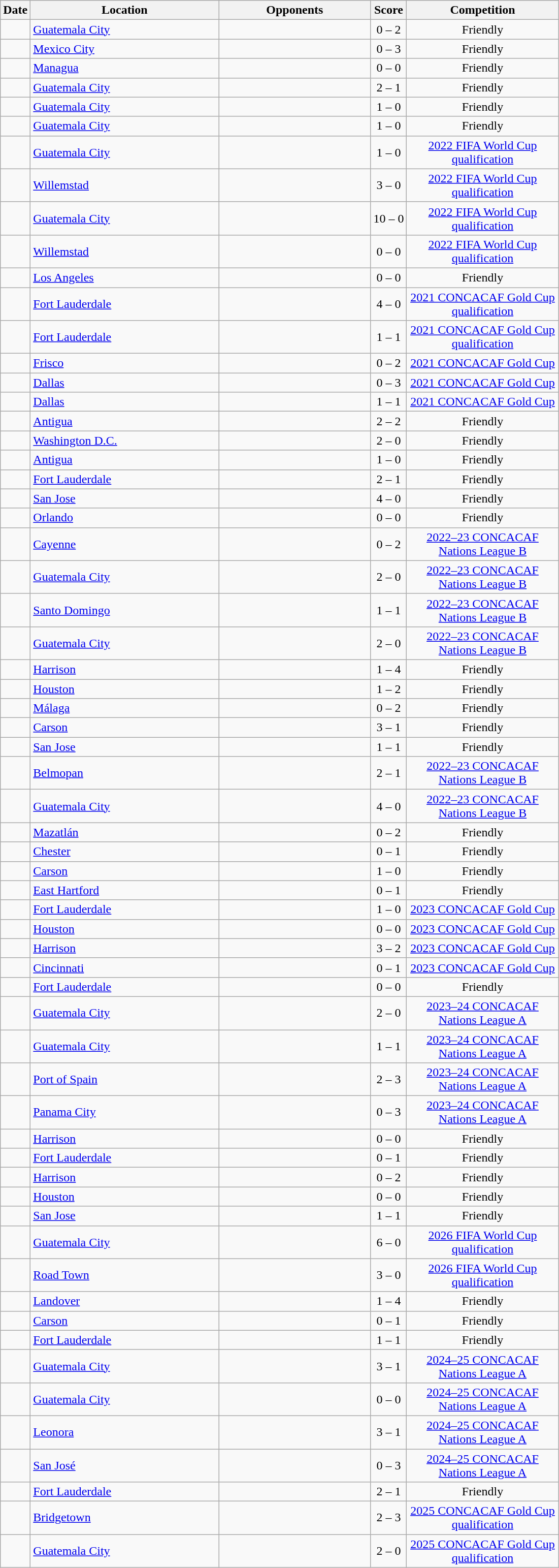<table class="wikitable sortable" style="text-align:center">
<tr>
<th>Date</th>
<th style="width:15em">Location</th>
<th style="width:12em">Opponents</th>
<th class="unsortable">Score</th>
<th style="width:12em">Competition</th>
</tr>
<tr>
<td></td>
<td align="left"> <a href='#'>Guatemala City</a></td>
<td></td>
<td>0 – 2</td>
<td>Friendly</td>
</tr>
<tr>
<td></td>
<td align="left"> <a href='#'>Mexico City</a></td>
<td></td>
<td>0 – 3</td>
<td>Friendly</td>
</tr>
<tr>
<td></td>
<td align="left"> <a href='#'>Managua</a></td>
<td></td>
<td>0 – 0</td>
<td>Friendly</td>
</tr>
<tr>
<td></td>
<td align="left"> <a href='#'>Guatemala City</a></td>
<td></td>
<td>2 – 1</td>
<td>Friendly</td>
</tr>
<tr>
<td></td>
<td align="left"> <a href='#'>Guatemala City</a></td>
<td></td>
<td>1 – 0</td>
<td>Friendly</td>
</tr>
<tr>
<td></td>
<td align="left"> <a href='#'>Guatemala City</a></td>
<td></td>
<td>1 – 0</td>
<td>Friendly</td>
</tr>
<tr>
<td></td>
<td align="left"> <a href='#'>Guatemala City</a></td>
<td></td>
<td>1 – 0</td>
<td><a href='#'>2022 FIFA World Cup qualification</a></td>
</tr>
<tr>
<td></td>
<td align="left"> <a href='#'>Willemstad</a></td>
<td></td>
<td>3 – 0</td>
<td><a href='#'>2022 FIFA World Cup qualification</a></td>
</tr>
<tr>
<td></td>
<td align="left"> <a href='#'>Guatemala City</a></td>
<td></td>
<td>10 – 0</td>
<td><a href='#'>2022 FIFA World Cup qualification</a></td>
</tr>
<tr>
<td></td>
<td align="left"> <a href='#'>Willemstad</a></td>
<td></td>
<td>0 – 0</td>
<td><a href='#'>2022 FIFA World Cup qualification</a></td>
</tr>
<tr>
<td></td>
<td align="left"> <a href='#'>Los Angeles</a></td>
<td></td>
<td>0 – 0</td>
<td>Friendly</td>
</tr>
<tr>
<td></td>
<td align="left"> <a href='#'>Fort Lauderdale</a></td>
<td></td>
<td>4 – 0</td>
<td><a href='#'>2021 CONCACAF Gold Cup qualification</a></td>
</tr>
<tr>
<td></td>
<td align="left"> <a href='#'>Fort Lauderdale</a></td>
<td></td>
<td>1 – 1</td>
<td><a href='#'>2021 CONCACAF Gold Cup qualification</a></td>
</tr>
<tr>
<td></td>
<td align="left"> <a href='#'>Frisco</a></td>
<td></td>
<td>0 – 2</td>
<td><a href='#'>2021 CONCACAF Gold Cup</a></td>
</tr>
<tr>
<td></td>
<td align="left"> <a href='#'>Dallas</a></td>
<td></td>
<td>0 – 3</td>
<td><a href='#'>2021 CONCACAF Gold Cup</a></td>
</tr>
<tr>
<td></td>
<td align="left"> <a href='#'>Dallas</a></td>
<td></td>
<td>1 – 1</td>
<td><a href='#'>2021 CONCACAF Gold Cup</a></td>
</tr>
<tr>
<td></td>
<td align="left"> <a href='#'>Antigua</a></td>
<td></td>
<td>2 – 2</td>
<td>Friendly</td>
</tr>
<tr>
<td></td>
<td align="left"> <a href='#'>Washington D.C.</a></td>
<td></td>
<td>2 – 0</td>
<td>Friendly</td>
</tr>
<tr>
<td></td>
<td align="left"> <a href='#'>Antigua</a></td>
<td></td>
<td>1 – 0</td>
<td>Friendly</td>
</tr>
<tr>
<td></td>
<td align="left"> <a href='#'>Fort Lauderdale</a></td>
<td></td>
<td>2 – 1</td>
<td>Friendly</td>
</tr>
<tr>
<td></td>
<td align="left"> <a href='#'>San Jose</a></td>
<td></td>
<td>4 – 0</td>
<td>Friendly</td>
</tr>
<tr>
<td></td>
<td align="left"> <a href='#'>Orlando</a></td>
<td></td>
<td>0 – 0</td>
<td>Friendly</td>
</tr>
<tr>
<td></td>
<td align="left"> <a href='#'>Cayenne</a></td>
<td></td>
<td>0 – 2</td>
<td><a href='#'>2022–23 CONCACAF Nations League B</a></td>
</tr>
<tr>
<td></td>
<td align="left"> <a href='#'>Guatemala City</a></td>
<td></td>
<td>2 – 0</td>
<td><a href='#'>2022–23 CONCACAF Nations League B</a></td>
</tr>
<tr>
<td></td>
<td align="left"> <a href='#'>Santo Domingo</a></td>
<td></td>
<td>1 – 1</td>
<td><a href='#'>2022–23 CONCACAF Nations League B</a></td>
</tr>
<tr>
<td></td>
<td align="left"> <a href='#'>Guatemala City</a></td>
<td></td>
<td>2 – 0</td>
<td><a href='#'>2022–23 CONCACAF Nations League B</a></td>
</tr>
<tr>
<td></td>
<td align="left"> <a href='#'>Harrison</a></td>
<td></td>
<td>1 – 4</td>
<td>Friendly</td>
</tr>
<tr>
<td></td>
<td align="left"> <a href='#'>Houston</a></td>
<td></td>
<td>1 – 2</td>
<td>Friendly</td>
</tr>
<tr>
<td></td>
<td align="left"> <a href='#'>Málaga</a></td>
<td></td>
<td>0 – 2</td>
<td>Friendly</td>
</tr>
<tr>
<td></td>
<td align="left"> <a href='#'>Carson</a></td>
<td></td>
<td>3 – 1</td>
<td>Friendly</td>
</tr>
<tr>
<td></td>
<td align="left"> <a href='#'>San Jose</a></td>
<td></td>
<td>1 – 1</td>
<td>Friendly</td>
</tr>
<tr>
<td></td>
<td align="left"> <a href='#'>Belmopan</a></td>
<td></td>
<td>2 – 1</td>
<td><a href='#'>2022–23 CONCACAF Nations League B</a></td>
</tr>
<tr>
<td></td>
<td align="left"> <a href='#'>Guatemala City</a></td>
<td></td>
<td>4 – 0</td>
<td><a href='#'>2022–23 CONCACAF Nations League B</a></td>
</tr>
<tr>
<td></td>
<td align="left"> <a href='#'>Mazatlán</a></td>
<td></td>
<td>0 – 2</td>
<td>Friendly</td>
</tr>
<tr>
<td></td>
<td align="left"> <a href='#'>Chester</a></td>
<td></td>
<td>0 – 1</td>
<td>Friendly</td>
</tr>
<tr>
<td></td>
<td align="left"> <a href='#'>Carson</a></td>
<td></td>
<td>1 – 0</td>
<td>Friendly</td>
</tr>
<tr>
<td></td>
<td align="left"> <a href='#'>East Hartford</a></td>
<td></td>
<td>0 – 1</td>
<td>Friendly</td>
</tr>
<tr>
<td></td>
<td align="left"> <a href='#'>Fort Lauderdale</a></td>
<td></td>
<td>1 – 0</td>
<td><a href='#'>2023 CONCACAF Gold Cup</a></td>
</tr>
<tr>
<td></td>
<td align="left"> <a href='#'>Houston</a></td>
<td></td>
<td>0 – 0</td>
<td><a href='#'>2023 CONCACAF Gold Cup</a></td>
</tr>
<tr>
<td></td>
<td align="left"> <a href='#'>Harrison</a></td>
<td></td>
<td>3 – 2</td>
<td><a href='#'>2023 CONCACAF Gold Cup</a></td>
</tr>
<tr>
<td></td>
<td align="left"> <a href='#'>Cincinnati</a></td>
<td></td>
<td>0 – 1</td>
<td><a href='#'>2023 CONCACAF Gold Cup</a></td>
</tr>
<tr>
<td></td>
<td align="left"> <a href='#'>Fort Lauderdale</a></td>
<td></td>
<td>0 – 0</td>
<td>Friendly</td>
</tr>
<tr>
<td></td>
<td align="left"> <a href='#'>Guatemala City</a></td>
<td></td>
<td>2 – 0</td>
<td><a href='#'>2023–24 CONCACAF Nations League A</a></td>
</tr>
<tr>
<td></td>
<td align="left"> <a href='#'>Guatemala City</a></td>
<td></td>
<td>1 – 1</td>
<td><a href='#'>2023–24 CONCACAF Nations League A</a></td>
</tr>
<tr>
<td></td>
<td align="left"> <a href='#'>Port of Spain</a></td>
<td></td>
<td>2 – 3</td>
<td><a href='#'>2023–24 CONCACAF Nations League A</a></td>
</tr>
<tr>
<td></td>
<td align="left"> <a href='#'>Panama City</a></td>
<td></td>
<td>0 – 3</td>
<td><a href='#'>2023–24 CONCACAF Nations League A</a></td>
</tr>
<tr>
<td></td>
<td align="left"> <a href='#'>Harrison</a></td>
<td></td>
<td>0 – 0</td>
<td>Friendly</td>
</tr>
<tr>
<td></td>
<td align="left"> <a href='#'>Fort Lauderdale</a></td>
<td></td>
<td>0 – 1</td>
<td>Friendly</td>
</tr>
<tr>
<td></td>
<td align="left"> <a href='#'>Harrison</a></td>
<td></td>
<td>0 – 2</td>
<td>Friendly</td>
</tr>
<tr>
<td></td>
<td align="left"> <a href='#'>Houston</a></td>
<td></td>
<td>0 – 0</td>
<td>Friendly</td>
</tr>
<tr>
<td></td>
<td align="left"> <a href='#'>San Jose</a></td>
<td></td>
<td>1 – 1</td>
<td>Friendly</td>
</tr>
<tr>
<td></td>
<td align="left"> <a href='#'>Guatemala City</a></td>
<td></td>
<td>6 – 0</td>
<td><a href='#'>2026 FIFA World Cup qualification</a></td>
</tr>
<tr>
<td></td>
<td align="left"> <a href='#'>Road Town</a></td>
<td></td>
<td>3 – 0</td>
<td><a href='#'>2026 FIFA World Cup qualification</a></td>
</tr>
<tr>
<td></td>
<td align="left"> <a href='#'>Landover</a></td>
<td></td>
<td>1 – 4</td>
<td>Friendly</td>
</tr>
<tr>
<td></td>
<td align="left"> <a href='#'>Carson</a></td>
<td></td>
<td>0 – 1</td>
<td>Friendly</td>
</tr>
<tr>
<td></td>
<td align="left"> <a href='#'>Fort Lauderdale</a></td>
<td></td>
<td>1 – 1</td>
<td>Friendly</td>
</tr>
<tr>
<td></td>
<td align="left"> <a href='#'>Guatemala City</a></td>
<td></td>
<td>3 – 1</td>
<td><a href='#'>2024–25 CONCACAF Nations League A</a></td>
</tr>
<tr>
<td></td>
<td align="left"> <a href='#'>Guatemala City</a></td>
<td></td>
<td>0 – 0</td>
<td><a href='#'>2024–25 CONCACAF Nations League A</a></td>
</tr>
<tr>
<td></td>
<td align="left"> <a href='#'>Leonora</a></td>
<td></td>
<td>3 – 1</td>
<td><a href='#'>2024–25 CONCACAF Nations League A</a></td>
</tr>
<tr>
<td></td>
<td align="left"> <a href='#'>San José</a></td>
<td></td>
<td>0 – 3</td>
<td><a href='#'>2024–25 CONCACAF Nations League A</a></td>
</tr>
<tr>
<td></td>
<td align="left"> <a href='#'>Fort Lauderdale</a></td>
<td></td>
<td>2 – 1</td>
<td>Friendly</td>
</tr>
<tr>
<td></td>
<td align="left"> <a href='#'>Bridgetown</a></td>
<td></td>
<td>2 – 3</td>
<td><a href='#'>2025 CONCACAF Gold Cup qualification</a></td>
</tr>
<tr>
<td></td>
<td align="left"> <a href='#'>Guatemala City</a></td>
<td></td>
<td>2 – 0</td>
<td><a href='#'>2025 CONCACAF Gold Cup qualification</a></td>
</tr>
</table>
